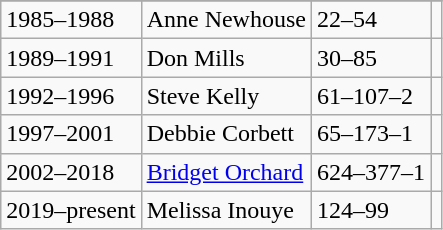<table class="wikitable">
<tr style="text-align:center;">
</tr>
<tr>
<td>1985–1988</td>
<td>Anne Newhouse</td>
<td>22–54</td>
<td></td>
</tr>
<tr>
<td>1989–1991</td>
<td>Don Mills</td>
<td>30–85</td>
<td></td>
</tr>
<tr>
<td>1992–1996</td>
<td>Steve Kelly</td>
<td>61–107–2</td>
<td></td>
</tr>
<tr>
<td>1997–2001</td>
<td>Debbie Corbett</td>
<td>65–173–1</td>
<td></td>
</tr>
<tr>
<td>2002–2018</td>
<td><a href='#'>Bridget Orchard</a></td>
<td>624–377–1</td>
<td></td>
</tr>
<tr>
<td>2019–present</td>
<td>Melissa Inouye</td>
<td>124–99</td>
<td></td>
</tr>
</table>
